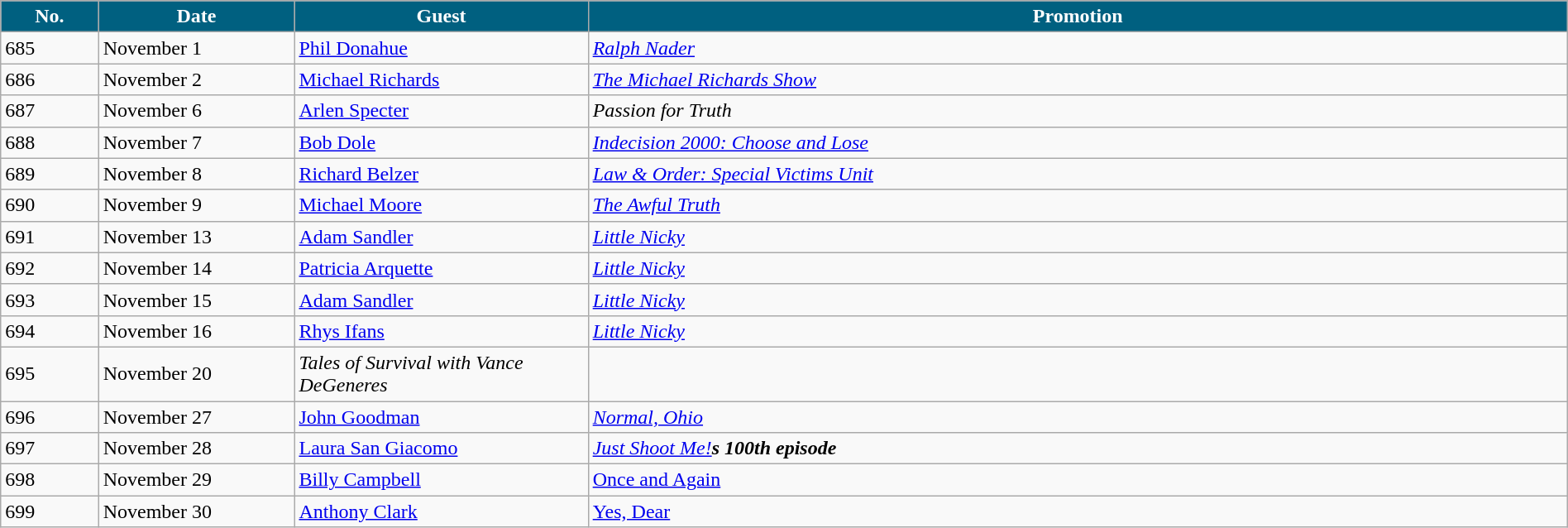<table class="wikitable" width="100%">
<tr bgcolor="#CCCCCC">
<th width="5%" style="background:#006080; color:white"><abbr>No.</abbr></th>
<th width="10%" style="background:#006080; color:white">Date</th>
<th width="15%" style="background:#006080; color:white">Guest</th>
<th width="50%" style="background:#006080; color:white">Promotion</th>
</tr>
<tr>
<td>685</td>
<td>November 1</td>
<td><a href='#'>Phil Donahue</a></td>
<td><em><a href='#'>Ralph Nader</a></em></td>
</tr>
<tr>
<td>686</td>
<td>November 2</td>
<td><a href='#'>Michael Richards</a></td>
<td><em><a href='#'>The Michael Richards Show</a></em></td>
</tr>
<tr>
<td>687</td>
<td>November 6</td>
<td><a href='#'>Arlen Specter</a></td>
<td><em>Passion for Truth</em></td>
</tr>
<tr>
<td>688</td>
<td>November 7</td>
<td><a href='#'>Bob Dole</a></td>
<td><em><a href='#'>Indecision 2000: Choose and Lose</a></em></td>
</tr>
<tr>
<td>689</td>
<td>November 8</td>
<td><a href='#'>Richard Belzer</a></td>
<td><em><a href='#'>Law & Order: Special Victims Unit</a></em></td>
</tr>
<tr>
<td>690</td>
<td>November 9</td>
<td><a href='#'>Michael Moore</a></td>
<td><em><a href='#'>The Awful Truth</a></em></td>
</tr>
<tr>
<td>691</td>
<td>November 13</td>
<td><a href='#'>Adam Sandler</a></td>
<td><em><a href='#'>Little Nicky</a></em></td>
</tr>
<tr>
<td>692</td>
<td>November 14</td>
<td><a href='#'>Patricia Arquette</a></td>
<td><em><a href='#'>Little Nicky</a></em></td>
</tr>
<tr>
<td>693</td>
<td>November 15</td>
<td><a href='#'>Adam Sandler</a></td>
<td><em><a href='#'>Little Nicky</a></em></td>
</tr>
<tr>
<td>694</td>
<td>November 16</td>
<td><a href='#'>Rhys Ifans</a></td>
<td><em><a href='#'>Little Nicky</a></em></td>
</tr>
<tr>
<td>695</td>
<td>November 20</td>
<td><em>Tales of Survival with Vance DeGeneres</em></td>
<td></td>
</tr>
<tr>
<td>696</td>
<td>November 27</td>
<td><a href='#'>John Goodman</a></td>
<td><em><a href='#'>Normal, Ohio</a></em></td>
</tr>
<tr>
<td>697</td>
<td>November 28</td>
<td><a href='#'>Laura San Giacomo</a></td>
<td><em><a href='#'>Just Shoot Me!</a><strong>s 100th episode</td>
</tr>
<tr>
<td>698</td>
<td>November 29</td>
<td><a href='#'>Billy Campbell</a></td>
<td></em><a href='#'>Once and Again</a><em></td>
</tr>
<tr>
<td>699</td>
<td>November 30</td>
<td><a href='#'>Anthony Clark</a></td>
<td></em><a href='#'>Yes, Dear</a><em></td>
</tr>
</table>
